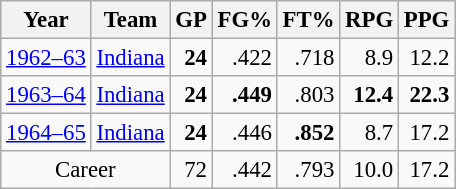<table class="wikitable sortable" style="font-size:95%; text-align:right;">
<tr>
<th>Year</th>
<th>Team</th>
<th>GP</th>
<th>FG%</th>
<th>FT%</th>
<th>RPG</th>
<th>PPG</th>
</tr>
<tr>
<td style="text-align:left;"><a href='#'>1962–63</a></td>
<td style="text-align:left;"><a href='#'>Indiana</a></td>
<td><strong>24</strong></td>
<td>.422</td>
<td>.718</td>
<td>8.9</td>
<td>12.2</td>
</tr>
<tr>
<td style="text-align:left;"><a href='#'>1963–64</a></td>
<td style="text-align:left;"><a href='#'>Indiana</a></td>
<td><strong>24</strong></td>
<td><strong>.449</strong></td>
<td>.803</td>
<td><strong>12.4</strong></td>
<td><strong>22.3</strong></td>
</tr>
<tr>
<td style="text-align:left;"><a href='#'>1964–65</a></td>
<td style="text-align:left;"><a href='#'>Indiana</a></td>
<td><strong>24</strong></td>
<td>.446</td>
<td><strong>.852</strong></td>
<td>8.7</td>
<td>17.2</td>
</tr>
<tr>
<td colspan="2" style="text-align:center;">Career</td>
<td>72</td>
<td>.442</td>
<td>.793</td>
<td>10.0</td>
<td>17.2</td>
</tr>
</table>
